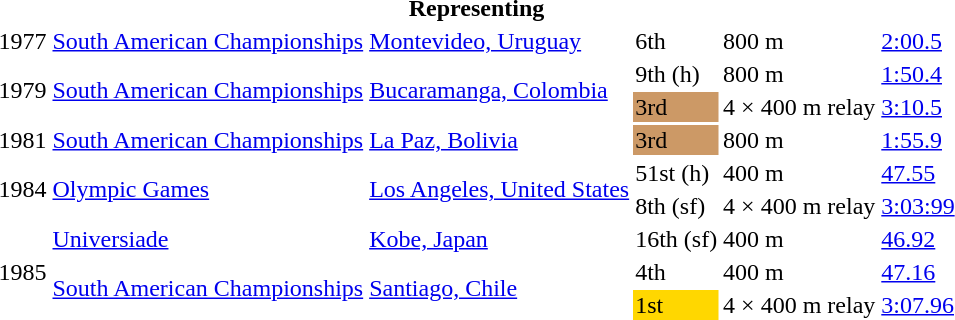<table>
<tr>
<th colspan="6">Representing </th>
</tr>
<tr>
<td>1977</td>
<td><a href='#'>South American Championships</a></td>
<td><a href='#'>Montevideo, Uruguay</a></td>
<td>6th</td>
<td>800 m</td>
<td><a href='#'>2:00.5</a></td>
</tr>
<tr>
<td rowspan=2>1979</td>
<td rowspan=2><a href='#'>South American Championships</a></td>
<td rowspan=2><a href='#'>Bucaramanga, Colombia</a></td>
<td>9th (h)</td>
<td>800 m</td>
<td><a href='#'>1:50.4</a></td>
</tr>
<tr>
<td bgcolor=cc9966>3rd</td>
<td>4 × 400 m relay</td>
<td><a href='#'>3:10.5</a></td>
</tr>
<tr>
<td>1981</td>
<td><a href='#'>South American Championships</a></td>
<td><a href='#'>La Paz, Bolivia</a></td>
<td bgcolor=cc9966>3rd</td>
<td>800 m</td>
<td><a href='#'>1:55.9</a></td>
</tr>
<tr>
<td rowspan=2>1984</td>
<td rowspan=2><a href='#'>Olympic Games</a></td>
<td rowspan=2><a href='#'>Los Angeles, United States</a></td>
<td>51st (h)</td>
<td>400 m</td>
<td><a href='#'>47.55</a></td>
</tr>
<tr>
<td>8th (sf)</td>
<td>4 × 400 m relay</td>
<td><a href='#'>3:03:99</a></td>
</tr>
<tr>
<td rowspan=3>1985</td>
<td><a href='#'>Universiade</a></td>
<td><a href='#'>Kobe, Japan</a></td>
<td>16th (sf)</td>
<td>400 m</td>
<td><a href='#'>46.92</a></td>
</tr>
<tr>
<td rowspan=2><a href='#'>South American Championships</a></td>
<td rowspan=2><a href='#'>Santiago, Chile</a></td>
<td>4th</td>
<td>400 m</td>
<td><a href='#'>47.16</a></td>
</tr>
<tr>
<td bgcolor=gold>1st</td>
<td>4 × 400 m relay</td>
<td><a href='#'>3:07.96</a></td>
</tr>
</table>
